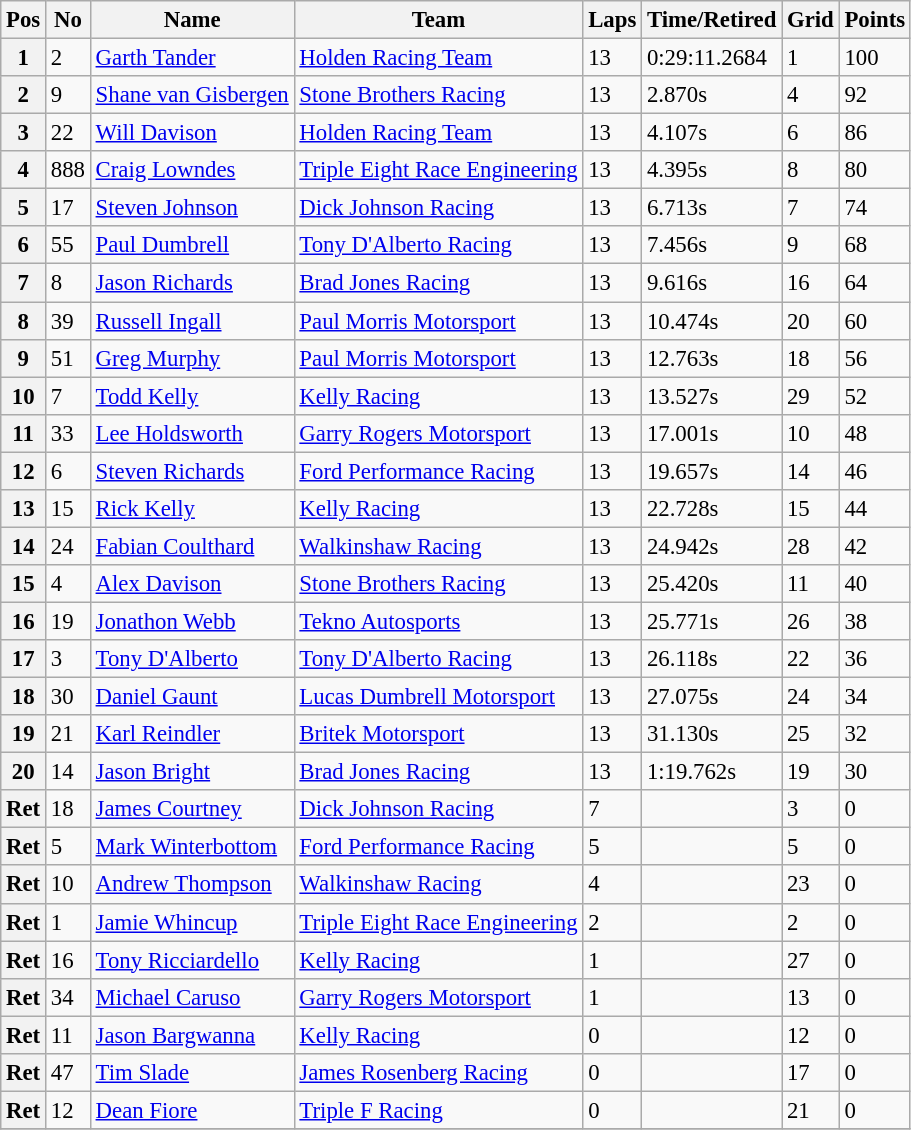<table class="wikitable" style="font-size: 95%;">
<tr>
<th>Pos</th>
<th>No</th>
<th>Name</th>
<th>Team</th>
<th>Laps</th>
<th>Time/Retired</th>
<th>Grid</th>
<th>Points</th>
</tr>
<tr>
<th>1</th>
<td>2</td>
<td><a href='#'>Garth Tander</a></td>
<td><a href='#'>Holden Racing Team</a></td>
<td>13</td>
<td>0:29:11.2684</td>
<td>1</td>
<td>100</td>
</tr>
<tr>
<th>2</th>
<td>9</td>
<td><a href='#'>Shane van Gisbergen</a></td>
<td><a href='#'>Stone Brothers Racing</a></td>
<td>13</td>
<td>2.870s</td>
<td>4</td>
<td>92</td>
</tr>
<tr>
<th>3</th>
<td>22</td>
<td><a href='#'>Will Davison</a></td>
<td><a href='#'>Holden Racing Team</a></td>
<td>13</td>
<td>4.107s</td>
<td>6</td>
<td>86</td>
</tr>
<tr>
<th>4</th>
<td>888</td>
<td><a href='#'>Craig Lowndes</a></td>
<td><a href='#'>Triple Eight Race Engineering</a></td>
<td>13</td>
<td>4.395s</td>
<td>8</td>
<td>80</td>
</tr>
<tr>
<th>5</th>
<td>17</td>
<td><a href='#'>Steven Johnson</a></td>
<td><a href='#'>Dick Johnson Racing</a></td>
<td>13</td>
<td>6.713s</td>
<td>7</td>
<td>74</td>
</tr>
<tr>
<th>6</th>
<td>55</td>
<td><a href='#'>Paul Dumbrell</a></td>
<td><a href='#'>Tony D'Alberto Racing</a></td>
<td>13</td>
<td>7.456s</td>
<td>9</td>
<td>68</td>
</tr>
<tr>
<th>7</th>
<td>8</td>
<td><a href='#'>Jason Richards</a></td>
<td><a href='#'>Brad Jones Racing</a></td>
<td>13</td>
<td>9.616s</td>
<td>16</td>
<td>64</td>
</tr>
<tr>
<th>8</th>
<td>39</td>
<td><a href='#'>Russell Ingall</a></td>
<td><a href='#'>Paul Morris Motorsport</a></td>
<td>13</td>
<td>10.474s</td>
<td>20</td>
<td>60</td>
</tr>
<tr>
<th>9</th>
<td>51</td>
<td><a href='#'>Greg Murphy</a></td>
<td><a href='#'>Paul Morris Motorsport</a></td>
<td>13</td>
<td>12.763s</td>
<td>18</td>
<td>56</td>
</tr>
<tr>
<th>10</th>
<td>7</td>
<td><a href='#'>Todd Kelly</a></td>
<td><a href='#'>Kelly Racing</a></td>
<td>13</td>
<td>13.527s</td>
<td>29</td>
<td>52</td>
</tr>
<tr>
<th>11</th>
<td>33</td>
<td><a href='#'>Lee Holdsworth</a></td>
<td><a href='#'>Garry Rogers Motorsport</a></td>
<td>13</td>
<td>17.001s</td>
<td>10</td>
<td>48</td>
</tr>
<tr>
<th>12</th>
<td>6</td>
<td><a href='#'>Steven Richards</a></td>
<td><a href='#'>Ford Performance Racing</a></td>
<td>13</td>
<td>19.657s</td>
<td>14</td>
<td>46</td>
</tr>
<tr>
<th>13</th>
<td>15</td>
<td><a href='#'>Rick Kelly</a></td>
<td><a href='#'>Kelly Racing</a></td>
<td>13</td>
<td>22.728s</td>
<td>15</td>
<td>44</td>
</tr>
<tr>
<th>14</th>
<td>24</td>
<td><a href='#'>Fabian Coulthard</a></td>
<td><a href='#'>Walkinshaw Racing</a></td>
<td>13</td>
<td>24.942s</td>
<td>28</td>
<td>42</td>
</tr>
<tr>
<th>15</th>
<td>4</td>
<td><a href='#'>Alex Davison</a></td>
<td><a href='#'>Stone Brothers Racing</a></td>
<td>13</td>
<td>25.420s</td>
<td>11</td>
<td>40</td>
</tr>
<tr>
<th>16</th>
<td>19</td>
<td><a href='#'>Jonathon Webb</a></td>
<td><a href='#'>Tekno Autosports</a></td>
<td>13</td>
<td>25.771s</td>
<td>26</td>
<td>38</td>
</tr>
<tr>
<th>17</th>
<td>3</td>
<td><a href='#'>Tony D'Alberto</a></td>
<td><a href='#'>Tony D'Alberto Racing</a></td>
<td>13</td>
<td>26.118s</td>
<td>22</td>
<td>36</td>
</tr>
<tr>
<th>18</th>
<td>30</td>
<td><a href='#'>Daniel Gaunt</a></td>
<td><a href='#'>Lucas Dumbrell Motorsport</a></td>
<td>13</td>
<td>27.075s</td>
<td>24</td>
<td>34</td>
</tr>
<tr>
<th>19</th>
<td>21</td>
<td><a href='#'>Karl Reindler</a></td>
<td><a href='#'>Britek Motorsport</a></td>
<td>13</td>
<td>31.130s</td>
<td>25</td>
<td>32</td>
</tr>
<tr>
<th>20</th>
<td>14</td>
<td><a href='#'>Jason Bright</a></td>
<td><a href='#'>Brad Jones Racing</a></td>
<td>13</td>
<td>1:19.762s</td>
<td>19</td>
<td>30</td>
</tr>
<tr>
<th>Ret</th>
<td>18</td>
<td><a href='#'>James Courtney</a></td>
<td><a href='#'>Dick Johnson Racing</a></td>
<td>7</td>
<td></td>
<td>3</td>
<td>0</td>
</tr>
<tr>
<th>Ret</th>
<td>5</td>
<td><a href='#'>Mark Winterbottom</a></td>
<td><a href='#'>Ford Performance Racing</a></td>
<td>5</td>
<td></td>
<td>5</td>
<td>0</td>
</tr>
<tr>
<th>Ret</th>
<td>10</td>
<td><a href='#'>Andrew Thompson</a></td>
<td><a href='#'>Walkinshaw Racing</a></td>
<td>4</td>
<td></td>
<td>23</td>
<td>0</td>
</tr>
<tr>
<th>Ret</th>
<td>1</td>
<td><a href='#'>Jamie Whincup</a></td>
<td><a href='#'>Triple Eight Race Engineering</a></td>
<td>2</td>
<td></td>
<td>2</td>
<td>0</td>
</tr>
<tr>
<th>Ret</th>
<td>16</td>
<td><a href='#'>Tony Ricciardello</a></td>
<td><a href='#'>Kelly Racing</a></td>
<td>1</td>
<td></td>
<td>27</td>
<td>0</td>
</tr>
<tr>
<th>Ret</th>
<td>34</td>
<td><a href='#'>Michael Caruso</a></td>
<td><a href='#'>Garry Rogers Motorsport</a></td>
<td>1</td>
<td></td>
<td>13</td>
<td>0</td>
</tr>
<tr>
<th>Ret</th>
<td>11</td>
<td><a href='#'>Jason Bargwanna</a></td>
<td><a href='#'>Kelly Racing</a></td>
<td>0</td>
<td></td>
<td>12</td>
<td>0</td>
</tr>
<tr>
<th>Ret</th>
<td>47</td>
<td><a href='#'>Tim Slade</a></td>
<td><a href='#'>James Rosenberg Racing</a></td>
<td>0</td>
<td></td>
<td>17</td>
<td>0</td>
</tr>
<tr>
<th>Ret</th>
<td>12</td>
<td><a href='#'>Dean Fiore</a></td>
<td><a href='#'>Triple F Racing</a></td>
<td>0</td>
<td></td>
<td>21</td>
<td>0</td>
</tr>
<tr>
</tr>
</table>
